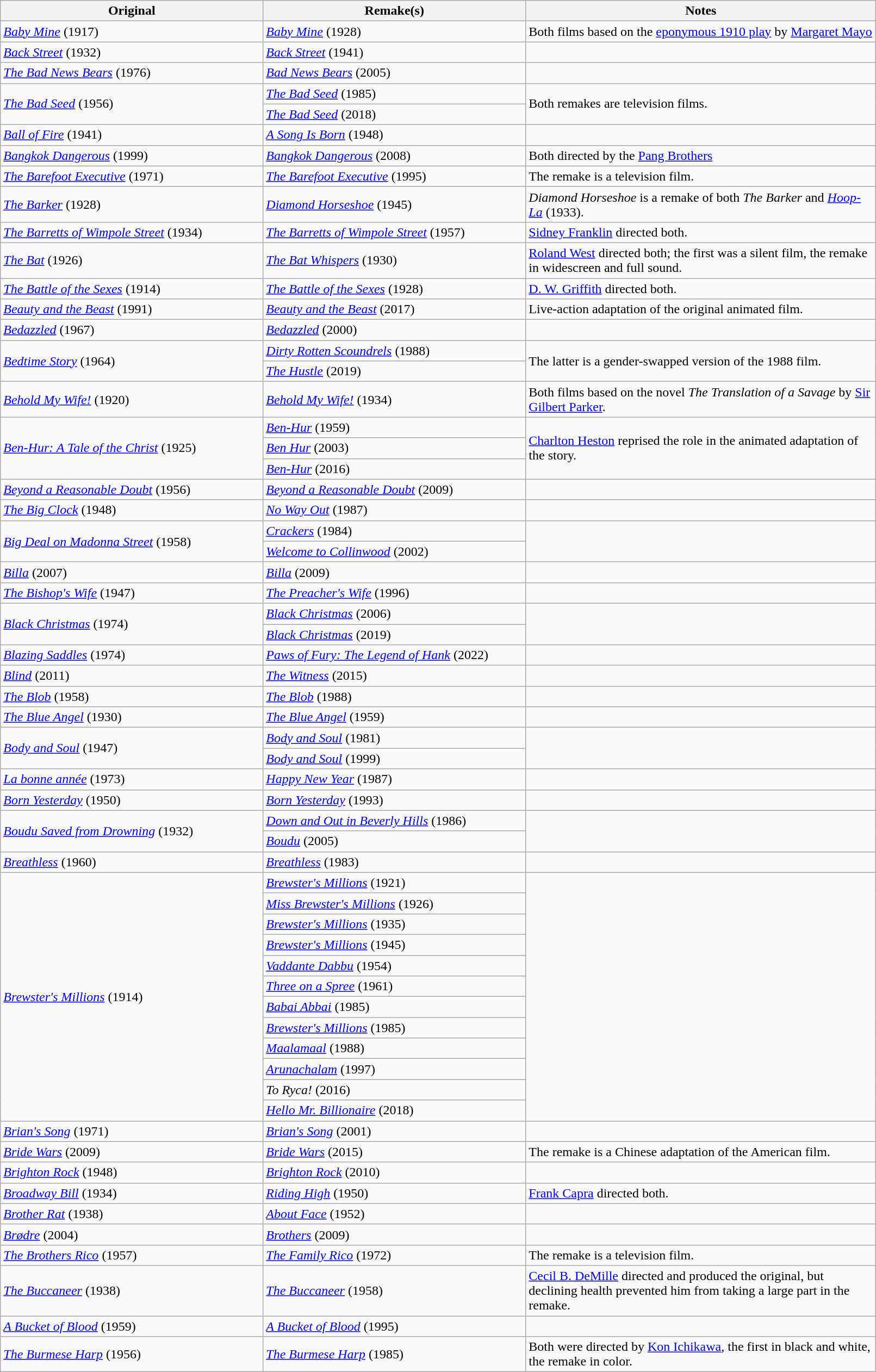<table class="wikitable" style="width:85%">
<tr>
<th style="width:30%">Original</th>
<th style="width:30%">Remake(s)</th>
<th>Notes</th>
</tr>
<tr>
<td><em><a href='#'>Baby Mine</a></em> (1917)</td>
<td><em><a href='#'>Baby Mine</a></em> (1928)</td>
<td>Both films based on the <a href='#'>eponymous 1910 play</a> by <a href='#'>Margaret Mayo</a></td>
</tr>
<tr>
<td><em><a href='#'>Back Street</a></em> (1932)</td>
<td><em><a href='#'>Back Street</a></em> (1941)</td>
<td></td>
</tr>
<tr>
<td><em><a href='#'>The Bad News Bears</a></em> (1976)</td>
<td><em><a href='#'>Bad News Bears</a></em> (2005)</td>
<td></td>
</tr>
<tr>
<td rowspan="2"><em><a href='#'>The Bad Seed</a></em> (1956)</td>
<td><em><a href='#'>The Bad Seed</a></em> (1985)</td>
<td rowspan="2">Both remakes are television films.</td>
</tr>
<tr>
<td><em><a href='#'>The Bad Seed</a></em> (2018)</td>
</tr>
<tr>
<td><em><a href='#'>Ball of Fire</a></em> (1941)</td>
<td><em><a href='#'>A Song Is Born</a></em> (1948)</td>
<td></td>
</tr>
<tr>
<td><em><a href='#'>Bangkok Dangerous</a></em> (1999)</td>
<td><em><a href='#'>Bangkok Dangerous</a></em> (2008)</td>
<td>Both directed by the <a href='#'>Pang Brothers</a></td>
</tr>
<tr>
<td><em><a href='#'>The Barefoot Executive</a></em> (1971)</td>
<td><em><a href='#'>The Barefoot Executive</a></em> (1995)</td>
<td>The remake is a television film.</td>
</tr>
<tr>
<td><em><a href='#'>The Barker</a></em> (1928)</td>
<td><em><a href='#'>Diamond Horseshoe</a></em> (1945)</td>
<td><em>Diamond Horseshoe</em> is a remake of both <em>The Barker</em> and <em><a href='#'>Hoop-La</a></em> (1933).</td>
</tr>
<tr>
<td><em><a href='#'>The Barretts of Wimpole Street</a></em> (1934)</td>
<td><em><a href='#'>The Barretts of Wimpole Street</a></em> (1957)</td>
<td><a href='#'>Sidney Franklin</a> directed both.</td>
</tr>
<tr>
<td><em><a href='#'>The Bat</a></em> (1926)</td>
<td><em><a href='#'>The Bat Whispers</a></em> (1930)</td>
<td><a href='#'>Roland West</a> directed both; the first was a silent film, the remake in widescreen and full sound.</td>
</tr>
<tr>
<td><em><a href='#'>The Battle of the Sexes</a></em> (1914)</td>
<td><em><a href='#'>The Battle of the Sexes</a></em> (1928)</td>
<td><a href='#'>D. W. Griffith</a> directed both.</td>
</tr>
<tr>
<td><em><a href='#'>Beauty and the Beast</a></em> (1991)</td>
<td><em><a href='#'>Beauty and the Beast</a></em> (2017)</td>
<td>Live-action adaptation of the original animated film.</td>
</tr>
<tr>
<td><em><a href='#'>Bedazzled</a></em> (1967)</td>
<td><em><a href='#'>Bedazzled</a></em> (2000)</td>
<td></td>
</tr>
<tr>
<td rowspan="2"><em><a href='#'>Bedtime Story</a></em> (1964)</td>
<td><em><a href='#'>Dirty Rotten Scoundrels</a></em> (1988)</td>
<td rowspan="2">The latter is a gender-swapped version of the 1988 film.</td>
</tr>
<tr>
<td><em><a href='#'>The Hustle</a></em> (2019)</td>
</tr>
<tr>
<td><em><a href='#'>Behold My Wife!</a></em> (1920)</td>
<td><em><a href='#'>Behold My Wife!</a></em> (1934)</td>
<td>Both films based on the novel <em>The Translation of a Savage</em> by <a href='#'>Sir Gilbert Parker</a>.</td>
</tr>
<tr>
<td rowspan="3"><em><a href='#'>Ben-Hur: A Tale of the Christ</a></em> (1925)</td>
<td><em><a href='#'>Ben-Hur</a></em> (1959)</td>
<td rowspan="3"><a href='#'>Charlton Heston</a> reprised the role in the animated adaptation of the story.</td>
</tr>
<tr>
<td><em><a href='#'>Ben Hur</a></em> (2003)</td>
</tr>
<tr>
<td><em><a href='#'>Ben-Hur</a></em> (2016)</td>
</tr>
<tr>
<td><em><a href='#'>Beyond a Reasonable Doubt</a></em> (1956)</td>
<td><em><a href='#'>Beyond a Reasonable Doubt</a></em> (2009)</td>
<td></td>
</tr>
<tr>
<td><em><a href='#'>The Big Clock</a></em> (1948)</td>
<td><em><a href='#'>No Way Out</a></em> (1987)</td>
<td></td>
</tr>
<tr>
<td rowspan="2"><em><a href='#'>Big Deal on Madonna Street</a></em> (1958)</td>
<td><em><a href='#'>Crackers</a></em> (1984)</td>
<td rowspan="2"></td>
</tr>
<tr>
<td><em><a href='#'>Welcome to Collinwood</a></em> (2002)</td>
</tr>
<tr>
<td><em><a href='#'>Billa</a></em> (2007)</td>
<td><em><a href='#'>Billa</a></em> (2009)</td>
<td></td>
</tr>
<tr>
<td><em><a href='#'>The Bishop's Wife</a></em> (1947)</td>
<td><em><a href='#'>The Preacher's Wife</a></em> (1996)</td>
<td></td>
</tr>
<tr>
<td rowspan="2"><em><a href='#'>Black Christmas</a></em> (1974)</td>
<td><em><a href='#'>Black Christmas</a></em> (2006)</td>
<td rowspan="2"></td>
</tr>
<tr>
<td><em><a href='#'>Black Christmas</a></em> (2019)</td>
</tr>
<tr>
<td><em><a href='#'>Blazing Saddles</a></em> (1974)</td>
<td><em><a href='#'>Paws of Fury: The Legend of Hank</a></em> (2022)</td>
<td></td>
</tr>
<tr>
<td><em><a href='#'>Blind</a></em> (2011)</td>
<td><em><a href='#'>The Witness</a></em> (2015)</td>
<td></td>
</tr>
<tr>
<td><em><a href='#'>The Blob</a></em> (1958)</td>
<td><em><a href='#'>The Blob</a></em> (1988)</td>
<td></td>
</tr>
<tr>
<td><em><a href='#'>The Blue Angel</a></em> (1930)</td>
<td><em><a href='#'>The Blue Angel</a></em> (1959)</td>
<td></td>
</tr>
<tr>
<td rowspan="2"><em><a href='#'> Body and Soul</a></em> (1947)</td>
<td><em><a href='#'>Body and Soul</a></em> (1981)</td>
<td rowspan="2"></td>
</tr>
<tr>
<td><em><a href='#'>Body and Soul</a></em> (1999)</td>
</tr>
<tr>
<td><em><a href='#'>La bonne année</a></em> (1973)</td>
<td><em><a href='#'>Happy New Year</a></em> (1987)</td>
<td></td>
</tr>
<tr>
<td><em><a href='#'>Born Yesterday</a></em> (1950)</td>
<td><em><a href='#'>Born Yesterday</a></em> (1993)</td>
<td></td>
</tr>
<tr>
<td rowspan="2"><em><a href='#'>Boudu Saved from Drowning</a></em> (1932)</td>
<td><em><a href='#'>Down and Out in Beverly Hills</a></em> (1986)</td>
<td rowspan="2"></td>
</tr>
<tr>
<td><em><a href='#'>Boudu</a></em> (2005)</td>
</tr>
<tr>
<td><em><a href='#'>Breathless</a></em> (1960)</td>
<td><em><a href='#'>Breathless</a></em> (1983)</td>
<td></td>
</tr>
<tr>
<td rowspan="12"><em><a href='#'>Brewster's Millions</a></em> (1914)</td>
<td><em><a href='#'>Brewster's Millions</a></em> (1921)</td>
<td rowspan="12"></td>
</tr>
<tr>
<td><em><a href='#'>Miss Brewster's Millions</a></em> (1926)</td>
</tr>
<tr>
<td><em><a href='#'>Brewster's Millions</a></em> (1935)</td>
</tr>
<tr>
<td><em><a href='#'>Brewster's Millions</a></em> (1945)</td>
</tr>
<tr>
<td><em><a href='#'>Vaddante Dabbu</a></em> (1954)</td>
</tr>
<tr>
<td><em><a href='#'>Three on a Spree</a></em> (1961)</td>
</tr>
<tr>
<td><em><a href='#'>Babai Abbai</a></em> (1985)</td>
</tr>
<tr>
<td><em><a href='#'>Brewster's Millions</a></em> (1985)</td>
</tr>
<tr>
<td><em><a href='#'>Maalamaal</a></em> (1988)</td>
</tr>
<tr>
<td><em><a href='#'>Arunachalam</a></em> (1997)</td>
</tr>
<tr>
<td><em>To Ryca!</em> (2016)</td>
</tr>
<tr>
<td><em><a href='#'>Hello Mr. Billionaire</a></em> (2018)</td>
</tr>
<tr>
<td><em><a href='#'>Brian's Song</a></em> (1971)</td>
<td><em><a href='#'>Brian's Song</a></em> (2001)</td>
<td></td>
</tr>
<tr>
<td><em><a href='#'>Bride Wars</a></em> (2009)</td>
<td><em><a href='#'>Bride Wars</a></em> (2015)</td>
<td>The remake is a Chinese adaptation of the American film.</td>
</tr>
<tr>
<td><em><a href='#'>Brighton Rock</a></em> (1948)</td>
<td><em><a href='#'>Brighton Rock</a></em> (2010)</td>
<td></td>
</tr>
<tr>
<td><em><a href='#'>Broadway Bill</a></em> (1934)</td>
<td><em><a href='#'>Riding High</a></em> (1950)</td>
<td><a href='#'>Frank Capra</a> directed both.</td>
</tr>
<tr>
<td><em><a href='#'>Brother Rat</a></em> (1938)</td>
<td><em><a href='#'>About Face</a></em> (1952)</td>
<td></td>
</tr>
<tr>
<td><em><a href='#'>Brødre</a></em> (2004)</td>
<td><em><a href='#'>Brothers</a></em> (2009)</td>
<td></td>
</tr>
<tr>
<td><em><a href='#'>The Brothers Rico</a></em> (1957)</td>
<td><em><a href='#'>The Family Rico</a></em> (1972)</td>
<td>The remake is a television film.</td>
</tr>
<tr>
<td><em><a href='#'>The Buccaneer</a></em> (1938)</td>
<td><em><a href='#'>The Buccaneer</a></em> (1958)</td>
<td><a href='#'>Cecil B. DeMille</a> directed and produced the original, but declining health prevented him from taking a large part in the remake.</td>
</tr>
<tr>
<td><em><a href='#'>A Bucket of Blood</a></em> (1959)</td>
<td><em><a href='#'>A Bucket of Blood</a></em> (1995)</td>
<td></td>
</tr>
<tr>
<td><em><a href='#'>The Burmese Harp</a></em> (1956)</td>
<td><em><a href='#'>The Burmese Harp</a></em> (1985)</td>
<td>Both were directed by <a href='#'>Kon Ichikawa</a>, the first in black and white, the remake in color.</td>
</tr>
</table>
